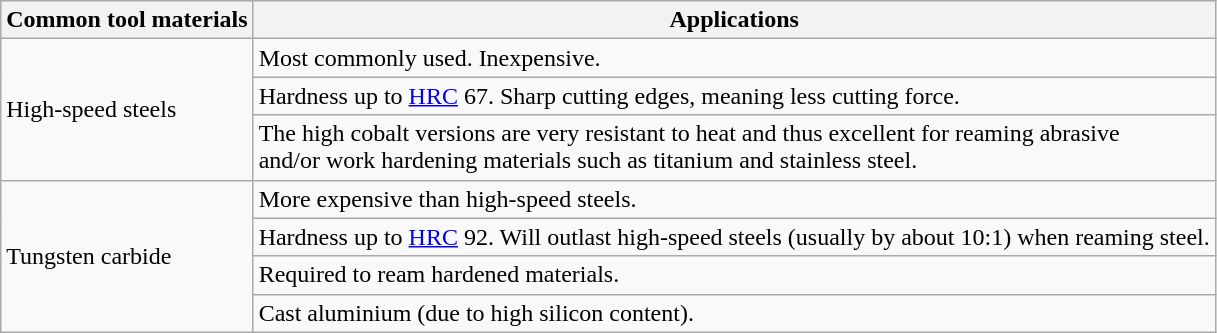<table class="wikitable">
<tr>
<th>Common tool materials</th>
<th>Applications</th>
</tr>
<tr>
<td rowspan="3">High-speed steels</td>
<td>Most commonly used. Inexpensive.</td>
</tr>
<tr>
<td>Hardness up to <a href='#'>HRC</a> 67. Sharp cutting edges, meaning less cutting force.</td>
</tr>
<tr>
<td>The high cobalt versions are very resistant to heat and thus excellent for reaming abrasive<br> and/or work hardening materials such as titanium and stainless steel.</td>
</tr>
<tr>
<td rowspan="4">Tungsten carbide</td>
<td>More expensive than high-speed steels.</td>
</tr>
<tr>
<td>Hardness up to <a href='#'>HRC</a> 92. Will outlast high-speed steels (usually by about 10:1) when reaming steel.</td>
</tr>
<tr>
<td>Required to ream hardened materials.</td>
</tr>
<tr>
<td>Cast aluminium (due to high silicon content).</td>
</tr>
</table>
